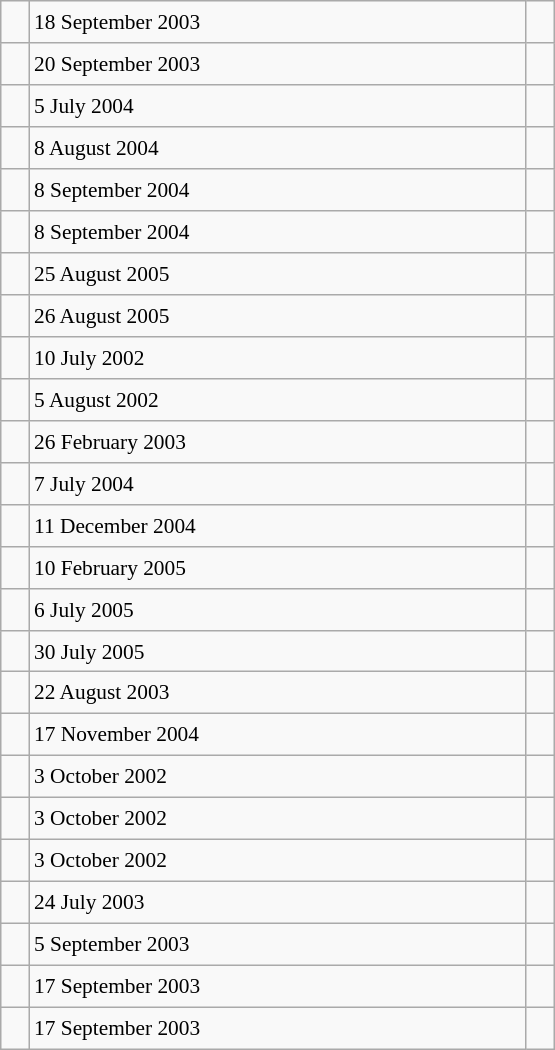<table class="wikitable" style="font-size: 89%; float: left; width: 26em; margin-right: 1em; height: 700px">
<tr>
<td></td>
<td>18 September 2003</td>
<td></td>
</tr>
<tr>
<td></td>
<td>20 September 2003</td>
<td></td>
</tr>
<tr>
<td></td>
<td>5 July 2004</td>
<td></td>
</tr>
<tr>
<td></td>
<td>8 August 2004</td>
<td></td>
</tr>
<tr>
<td></td>
<td>8 September 2004</td>
<td></td>
</tr>
<tr>
<td></td>
<td>8 September 2004</td>
<td></td>
</tr>
<tr>
<td></td>
<td>25 August 2005</td>
<td></td>
</tr>
<tr>
<td></td>
<td>26 August 2005</td>
<td></td>
</tr>
<tr>
<td></td>
<td>10 July 2002</td>
<td></td>
</tr>
<tr>
<td></td>
<td>5 August 2002</td>
<td></td>
</tr>
<tr>
<td></td>
<td>26 February 2003</td>
<td></td>
</tr>
<tr>
<td></td>
<td>7 July 2004</td>
<td></td>
</tr>
<tr>
<td></td>
<td>11 December 2004</td>
<td></td>
</tr>
<tr>
<td></td>
<td>10 February 2005</td>
<td></td>
</tr>
<tr>
<td></td>
<td>6 July 2005</td>
<td></td>
</tr>
<tr>
<td></td>
<td>30 July 2005</td>
<td></td>
</tr>
<tr>
<td></td>
<td>22 August 2003</td>
<td></td>
</tr>
<tr>
<td></td>
<td>17 November 2004</td>
<td></td>
</tr>
<tr>
<td></td>
<td>3 October 2002</td>
<td></td>
</tr>
<tr>
<td></td>
<td>3 October 2002</td>
<td></td>
</tr>
<tr>
<td></td>
<td>3 October 2002</td>
<td></td>
</tr>
<tr>
<td></td>
<td>24 July 2003</td>
<td></td>
</tr>
<tr>
<td></td>
<td>5 September 2003</td>
<td></td>
</tr>
<tr>
<td></td>
<td>17 September 2003</td>
<td></td>
</tr>
<tr>
<td></td>
<td>17 September 2003</td>
<td></td>
</tr>
</table>
